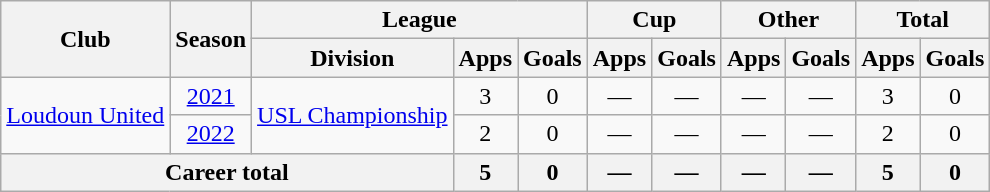<table class=wikitable style=text-align:center>
<tr>
<th rowspan=2>Club</th>
<th rowspan=2>Season</th>
<th colspan=3>League</th>
<th colspan=2>Cup</th>
<th colspan=2>Other</th>
<th colspan=2>Total</th>
</tr>
<tr>
<th>Division</th>
<th>Apps</th>
<th>Goals</th>
<th>Apps</th>
<th>Goals</th>
<th>Apps</th>
<th>Goals</th>
<th>Apps</th>
<th>Goals</th>
</tr>
<tr>
<td rowspan="2"><a href='#'>Loudoun United</a></td>
<td><a href='#'>2021</a></td>
<td rowspan="2"><a href='#'>USL Championship</a></td>
<td>3</td>
<td>0</td>
<td>—</td>
<td>—</td>
<td>—</td>
<td>—</td>
<td>3</td>
<td>0</td>
</tr>
<tr>
<td><a href='#'>2022</a></td>
<td>2</td>
<td>0</td>
<td>—</td>
<td>—</td>
<td>—</td>
<td>—</td>
<td>2</td>
<td>0</td>
</tr>
<tr>
<th colspan=3>Career total</th>
<th>5</th>
<th>0</th>
<th>—</th>
<th>—</th>
<th>—</th>
<th>—</th>
<th>5</th>
<th>0</th>
</tr>
</table>
